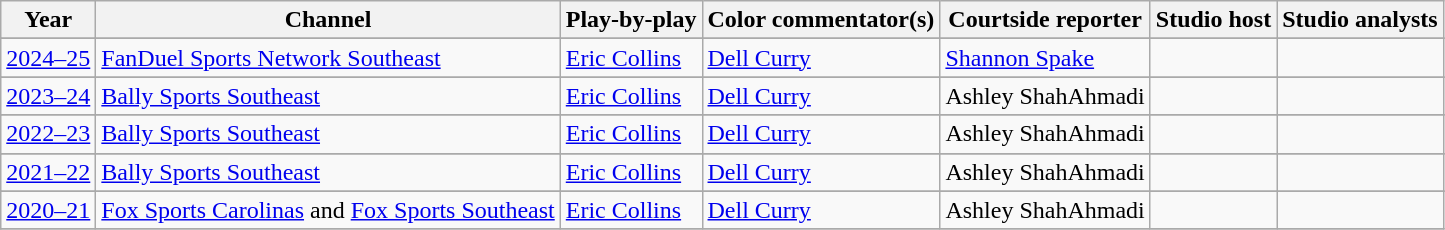<table class="wikitable">
<tr>
<th><strong>Year</strong></th>
<th><strong>Channel</strong></th>
<th><strong>Play-by-play</strong></th>
<th><strong>Color commentator(s)</strong></th>
<th><strong>Courtside reporter</strong></th>
<th><strong>Studio host</strong></th>
<th><strong>Studio analysts</strong></th>
</tr>
<tr>
</tr>
<tr>
<td><a href='#'>2024–25</a></td>
<td><a href='#'>FanDuel Sports Network Southeast</a></td>
<td><a href='#'>Eric Collins</a></td>
<td><a href='#'>Dell Curry</a></td>
<td><a href='#'>Shannon Spake</a></td>
<td></td>
<td></td>
</tr>
<tr>
</tr>
<tr>
<td><a href='#'>2023–24</a></td>
<td><a href='#'>Bally Sports Southeast</a></td>
<td><a href='#'>Eric Collins</a></td>
<td><a href='#'>Dell Curry</a></td>
<td>Ashley ShahAhmadi</td>
<td></td>
<td></td>
</tr>
<tr>
</tr>
<tr>
<td><a href='#'>2022–23</a></td>
<td><a href='#'>Bally Sports Southeast</a></td>
<td><a href='#'>Eric Collins</a></td>
<td><a href='#'>Dell Curry</a></td>
<td>Ashley ShahAhmadi</td>
<td></td>
<td></td>
</tr>
<tr>
</tr>
<tr>
<td><a href='#'>2021–22</a></td>
<td><a href='#'>Bally Sports Southeast</a></td>
<td><a href='#'>Eric Collins</a></td>
<td><a href='#'>Dell Curry</a></td>
<td>Ashley ShahAhmadi</td>
<td></td>
<td></td>
</tr>
<tr>
</tr>
<tr>
<td><a href='#'>2020–21</a></td>
<td><a href='#'>Fox Sports Carolinas</a> and <a href='#'>Fox Sports Southeast</a></td>
<td><a href='#'>Eric Collins</a></td>
<td><a href='#'>Dell Curry</a></td>
<td>Ashley ShahAhmadi</td>
<td></td>
<td></td>
</tr>
<tr>
</tr>
</table>
